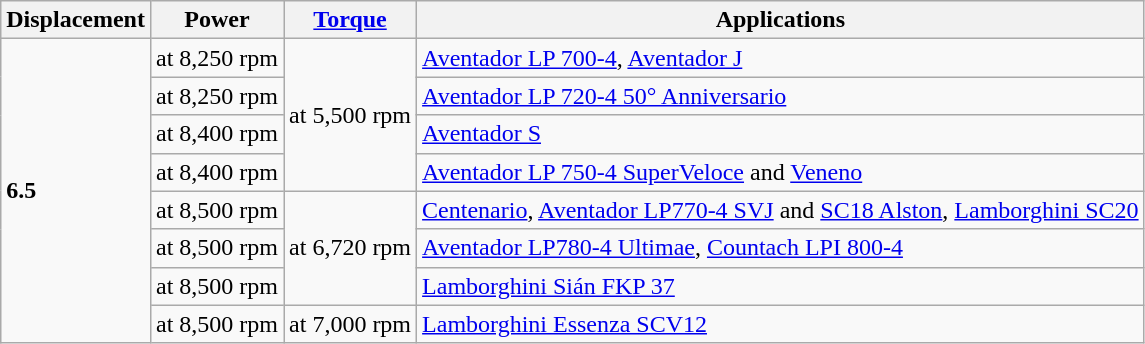<table class="wikitable">
<tr>
<th>Displacement</th>
<th>Power</th>
<th><a href='#'>Torque</a></th>
<th>Applications</th>
</tr>
<tr>
<td rowspan="9"><strong>6.5</strong></td>
<td> at 8,250 rpm</td>
<td rowspan="4"> at 5,500 rpm</td>
<td><a href='#'>Aventador LP 700-4</a>, <a href='#'>Aventador J</a></td>
</tr>
<tr>
<td> at 8,250 rpm</td>
<td><a href='#'>Aventador LP 720-4 50° Anniversario</a></td>
</tr>
<tr>
<td> at 8,400 rpm</td>
<td><a href='#'>Aventador S</a></td>
</tr>
<tr>
<td> at 8,400 rpm</td>
<td><a href='#'>Aventador LP 750-4 SuperVeloce</a> and <a href='#'>Veneno</a></td>
</tr>
<tr>
<td> at 8,500 rpm</td>
<td rowspan="3"> at 6,720 rpm</td>
<td><a href='#'>Centenario</a>, <a href='#'>Aventador LP770-4 SVJ</a> and <a href='#'>SC18 Alston</a>, <a href='#'>Lamborghini SC20</a></td>
</tr>
<tr>
<td> at 8,500 rpm</td>
<td><a href='#'>Aventador LP780-4 Ultimae</a>, <a href='#'>Countach LPI 800-4</a></td>
</tr>
<tr>
<td> at 8,500 rpm</td>
<td><a href='#'>Lamborghini Sián FKP 37</a></td>
</tr>
<tr>
<td> at 8,500 rpm</td>
<td> at 7,000 rpm</td>
<td><a href='#'>Lamborghini Essenza SCV12</a></td>
</tr>
</table>
